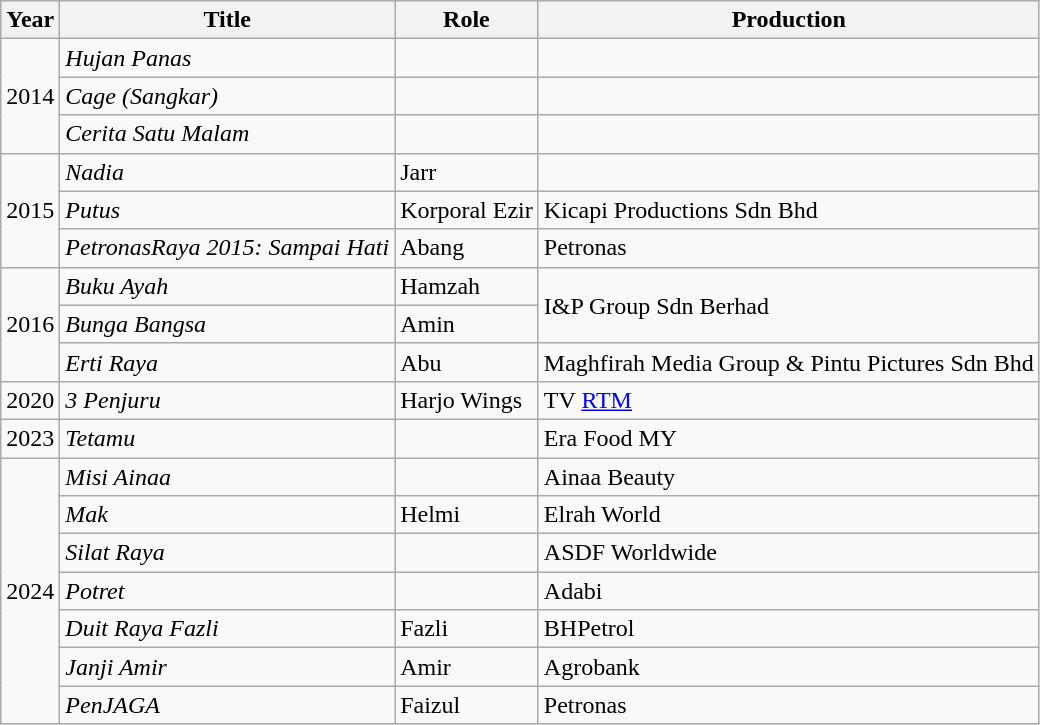<table class="wikitable">
<tr>
<th>Year</th>
<th>Title</th>
<th>Role</th>
<th>Production</th>
</tr>
<tr>
<td rowspan=3>2014</td>
<td><em>Hujan Panas</em></td>
<td></td>
<td></td>
</tr>
<tr>
<td><em>Cage (Sangkar)</em></td>
<td></td>
<td></td>
</tr>
<tr>
<td><em>Cerita Satu Malam</em></td>
<td></td>
<td></td>
</tr>
<tr>
<td rowspan=3>2015</td>
<td><em>Nadia</em></td>
<td>Jarr</td>
<td></td>
</tr>
<tr>
<td><em>Putus</em></td>
<td>Korporal Ezir</td>
<td>Kicapi Productions Sdn Bhd</td>
</tr>
<tr>
<td><em>PetronasRaya 2015: Sampai Hati</em></td>
<td>Abang</td>
<td>Petronas</td>
</tr>
<tr>
<td rowspan=3>2016</td>
<td><em>Buku Ayah</em></td>
<td>Hamzah</td>
<td rowspan=2>I&P Group Sdn Berhad</td>
</tr>
<tr>
<td><em>Bunga Bangsa</em></td>
<td>Amin</td>
</tr>
<tr>
<td><em>Erti Raya</em></td>
<td>Abu</td>
<td>Maghfirah Media Group & Pintu Pictures Sdn Bhd</td>
</tr>
<tr>
<td>2020</td>
<td><em>3 Penjuru</em></td>
<td>Harjo Wings</td>
<td>TV <a href='#'>RTM</a></td>
</tr>
<tr>
<td>2023</td>
<td><em>Tetamu</em></td>
<td></td>
<td>Era Food MY</td>
</tr>
<tr>
<td rowspan=7>2024</td>
<td><em>Misi Ainaa</em></td>
<td></td>
<td>Ainaa Beauty</td>
</tr>
<tr>
<td><em>Mak</em></td>
<td>Helmi</td>
<td>Elrah World</td>
</tr>
<tr>
<td><em>Silat Raya</em></td>
<td></td>
<td>ASDF Worldwide</td>
</tr>
<tr>
<td><em>Potret</em></td>
<td></td>
<td>Adabi</td>
</tr>
<tr>
<td><em>Duit Raya Fazli</em></td>
<td>Fazli</td>
<td>BHPetrol</td>
</tr>
<tr>
<td><em>Janji Amir</em></td>
<td>Amir</td>
<td>Agrobank</td>
</tr>
<tr>
<td><em>PenJAGA</em></td>
<td>Faizul</td>
<td>Petronas</td>
</tr>
</table>
